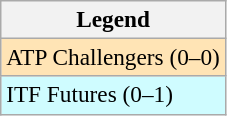<table class=wikitable style=font-size:97%>
<tr>
<th>Legend</th>
</tr>
<tr bgcolor=moccasin>
<td>ATP Challengers (0–0)</td>
</tr>
<tr bgcolor=cffcff>
<td>ITF Futures (0–1)</td>
</tr>
</table>
